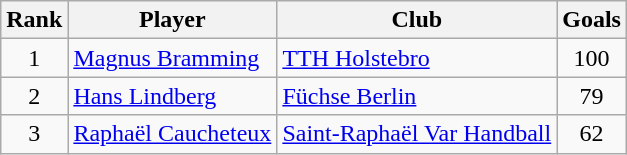<table class="wikitable sortable" style="text-align:center">
<tr>
<th>Rank</th>
<th>Player</th>
<th>Club</th>
<th>Goals</th>
</tr>
<tr>
<td>1</td>
<td align="left"> <a href='#'>Magnus Bramming</a></td>
<td align="left"> <a href='#'>TTH Holstebro</a></td>
<td>100</td>
</tr>
<tr>
<td>2</td>
<td align="left"> <a href='#'>Hans Lindberg</a></td>
<td align="left"> <a href='#'>Füchse Berlin</a></td>
<td>79</td>
</tr>
<tr>
<td>3</td>
<td align="left"> <a href='#'>Raphaël Caucheteux</a></td>
<td align="left"> <a href='#'>Saint-Raphaël Var Handball</a></td>
<td>62</td>
</tr>
</table>
